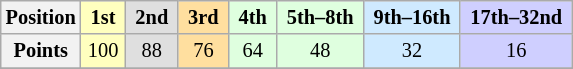<table class="wikitable" style="font-size: 85%; text-align:center">
<tr>
<th>Position</th>
<th style="background-color:#ffffbf"> 1st </th>
<th style="background-color:#dfdfdf"> 2nd </th>
<th style="background-color:#ffdf9f"> 3rd </th>
<th style="background-color:#dfffdf"> 4th </th>
<th style="background-color:#dfffdf"> 5th–8th </th>
<th style="background-color:#cfeaff"> 9th–16th </th>
<th style="background-color:#cfcfff"> 17th–32nd </th>
</tr>
<tr>
<th>Points</th>
<td style="background-color:#ffffbf">100</td>
<td style="background-color:#dfdfdf">88</td>
<td style="background-color:#ffdf9f">76</td>
<td style="background-color:#dfffdf">64</td>
<td style="background-color:#dfffdf">48</td>
<td style="background-color:#cfeaff">32</td>
<td style="background-color:#cfcfff">16</td>
</tr>
<tr>
</tr>
</table>
